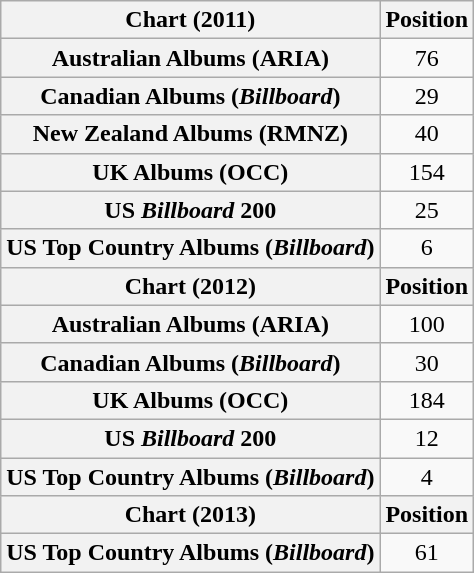<table class="wikitable sortable plainrowheaders" style="text-align:center">
<tr>
<th scope="col">Chart (2011)</th>
<th scope="col">Position</th>
</tr>
<tr>
<th scope="row">Australian Albums (ARIA)</th>
<td>76</td>
</tr>
<tr>
<th scope="row">Canadian Albums (<em>Billboard</em>)</th>
<td>29</td>
</tr>
<tr>
<th scope="row">New Zealand Albums (RMNZ)</th>
<td>40</td>
</tr>
<tr>
<th scope="row">UK Albums (OCC)</th>
<td>154</td>
</tr>
<tr>
<th scope="row">US <em>Billboard</em> 200</th>
<td>25</td>
</tr>
<tr>
<th scope="row">US Top Country Albums (<em>Billboard</em>)</th>
<td>6</td>
</tr>
<tr>
<th scope="col">Chart (2012)</th>
<th scope="col">Position</th>
</tr>
<tr>
<th scope="row">Australian Albums (ARIA)</th>
<td>100</td>
</tr>
<tr>
<th scope="row">Canadian Albums (<em>Billboard</em>)</th>
<td>30</td>
</tr>
<tr>
<th scope="row">UK Albums (OCC)</th>
<td>184</td>
</tr>
<tr>
<th scope="row">US <em>Billboard</em> 200</th>
<td>12</td>
</tr>
<tr>
<th scope="row">US Top Country Albums (<em>Billboard</em>)</th>
<td>4</td>
</tr>
<tr>
<th scope="col">Chart (2013)</th>
<th scope="col">Position</th>
</tr>
<tr>
<th scope="row">US Top Country Albums (<em>Billboard</em>)</th>
<td>61</td>
</tr>
</table>
